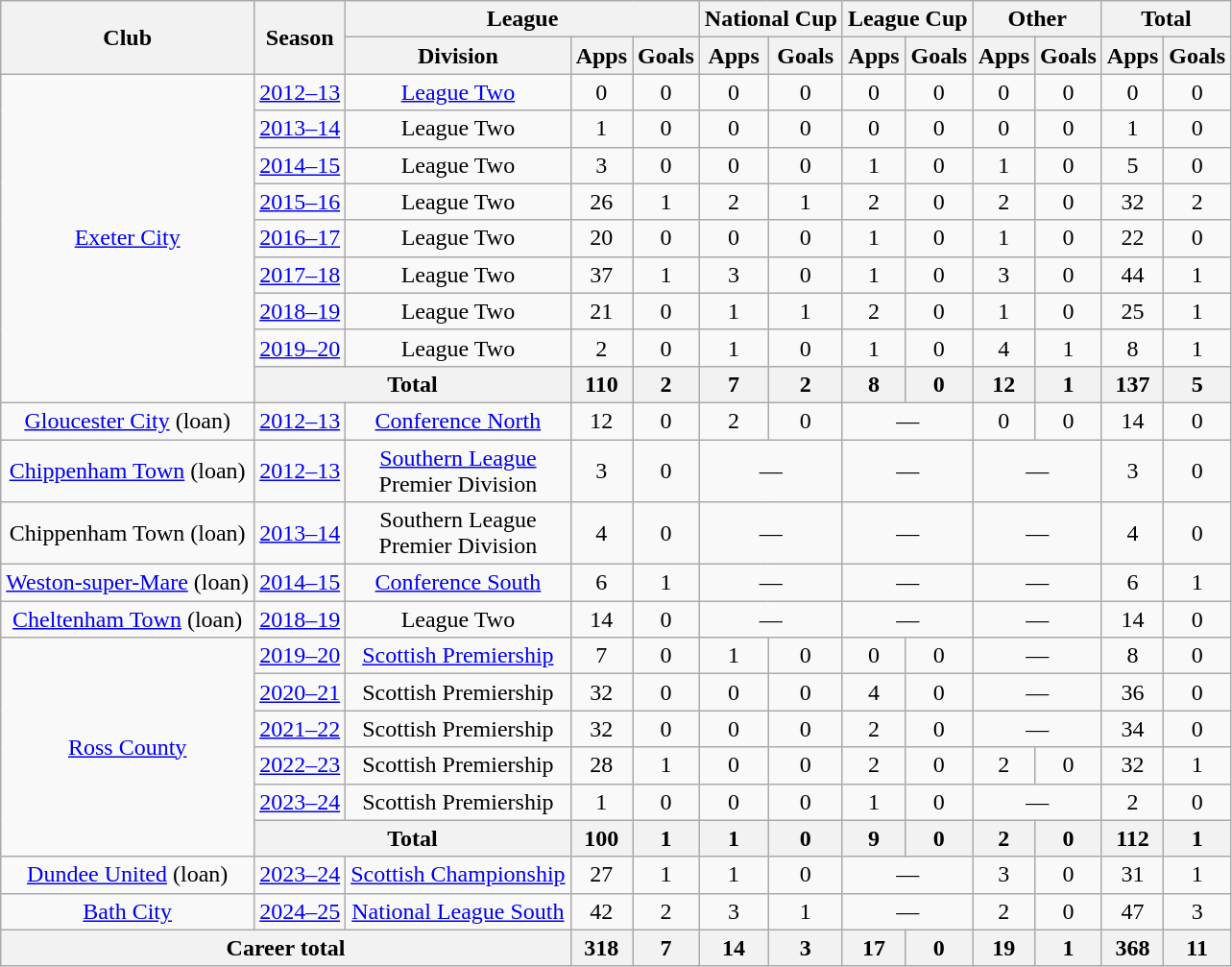<table class=wikitable style="text-align: center">
<tr>
<th rowspan=2>Club</th>
<th rowspan=2>Season</th>
<th colspan=3>League</th>
<th colspan=2>National Cup</th>
<th colspan=2>League Cup</th>
<th colspan=2>Other</th>
<th colspan=2>Total</th>
</tr>
<tr>
<th>Division</th>
<th>Apps</th>
<th>Goals</th>
<th>Apps</th>
<th>Goals</th>
<th>Apps</th>
<th>Goals</th>
<th>Apps</th>
<th>Goals</th>
<th>Apps</th>
<th>Goals</th>
</tr>
<tr>
<td rowspan=9><a href='#'>Exeter City</a></td>
<td><a href='#'>2012–13</a></td>
<td><a href='#'>League Two</a></td>
<td>0</td>
<td>0</td>
<td>0</td>
<td>0</td>
<td>0</td>
<td>0</td>
<td>0</td>
<td>0</td>
<td>0</td>
<td>0</td>
</tr>
<tr>
<td><a href='#'>2013–14</a></td>
<td>League Two</td>
<td>1</td>
<td>0</td>
<td>0</td>
<td>0</td>
<td>0</td>
<td>0</td>
<td>0</td>
<td>0</td>
<td>1</td>
<td>0</td>
</tr>
<tr>
<td><a href='#'>2014–15</a></td>
<td>League Two</td>
<td>3</td>
<td>0</td>
<td>0</td>
<td>0</td>
<td>1</td>
<td>0</td>
<td>1</td>
<td>0</td>
<td>5</td>
<td>0</td>
</tr>
<tr>
<td><a href='#'>2015–16</a></td>
<td>League Two</td>
<td>26</td>
<td>1</td>
<td>2</td>
<td>1</td>
<td>2</td>
<td>0</td>
<td>2</td>
<td>0</td>
<td>32</td>
<td>2</td>
</tr>
<tr>
<td><a href='#'>2016–17</a></td>
<td>League Two</td>
<td>20</td>
<td>0</td>
<td>0</td>
<td>0</td>
<td>1</td>
<td>0</td>
<td>1</td>
<td>0</td>
<td>22</td>
<td>0</td>
</tr>
<tr>
<td><a href='#'>2017–18</a></td>
<td>League Two</td>
<td>37</td>
<td>1</td>
<td>3</td>
<td>0</td>
<td>1</td>
<td>0</td>
<td>3</td>
<td>0</td>
<td>44</td>
<td>1</td>
</tr>
<tr>
<td><a href='#'>2018–19</a></td>
<td>League Two</td>
<td>21</td>
<td>0</td>
<td>1</td>
<td>1</td>
<td>2</td>
<td>0</td>
<td>1</td>
<td>0</td>
<td>25</td>
<td>1</td>
</tr>
<tr>
<td><a href='#'>2019–20</a></td>
<td>League Two</td>
<td>2</td>
<td>0</td>
<td>1</td>
<td>0</td>
<td>1</td>
<td>0</td>
<td>4</td>
<td>1</td>
<td>8</td>
<td>1</td>
</tr>
<tr>
<th colspan=2>Total</th>
<th>110</th>
<th>2</th>
<th>7</th>
<th>2</th>
<th>8</th>
<th>0</th>
<th>12</th>
<th>1</th>
<th>137</th>
<th>5</th>
</tr>
<tr>
<td><a href='#'>Gloucester City</a> (loan)</td>
<td><a href='#'>2012–13</a></td>
<td><a href='#'>Conference North</a></td>
<td>12</td>
<td>0</td>
<td>2</td>
<td>0</td>
<td colspan=2>—</td>
<td>0</td>
<td>0</td>
<td>14</td>
<td>0</td>
</tr>
<tr>
<td><a href='#'>Chippenham Town</a> (loan)</td>
<td><a href='#'>2012–13</a></td>
<td><a href='#'>Southern League</a><br>Premier Division</td>
<td>3</td>
<td>0</td>
<td colspan=2>—</td>
<td colspan=2>—</td>
<td colspan=2>—</td>
<td>3</td>
<td>0</td>
</tr>
<tr>
<td>Chippenham Town (loan)</td>
<td><a href='#'>2013–14</a></td>
<td>Southern League<br>Premier Division</td>
<td>4</td>
<td>0</td>
<td colspan=2>—</td>
<td colspan=2>—</td>
<td colspan=2>—</td>
<td>4</td>
<td>0</td>
</tr>
<tr>
<td><a href='#'>Weston-super-Mare</a> (loan)</td>
<td><a href='#'>2014–15</a></td>
<td><a href='#'>Conference South</a></td>
<td>6</td>
<td>1</td>
<td colspan=2>—</td>
<td colspan=2>—</td>
<td colspan=2>—</td>
<td>6</td>
<td>1</td>
</tr>
<tr>
<td><a href='#'>Cheltenham Town</a> (loan)</td>
<td><a href='#'>2018–19</a></td>
<td>League Two</td>
<td>14</td>
<td>0</td>
<td colspan=2>—</td>
<td colspan=2>—</td>
<td colspan=2>—</td>
<td>14</td>
<td>0</td>
</tr>
<tr>
<td rowspan=6><a href='#'>Ross County</a></td>
<td><a href='#'>2019–20</a></td>
<td><a href='#'>Scottish Premiership</a></td>
<td>7</td>
<td>0</td>
<td>1</td>
<td>0</td>
<td>0</td>
<td>0</td>
<td colspan=2>—</td>
<td>8</td>
<td>0</td>
</tr>
<tr>
<td><a href='#'>2020–21</a></td>
<td>Scottish Premiership</td>
<td>32</td>
<td>0</td>
<td>0</td>
<td>0</td>
<td>4</td>
<td>0</td>
<td colspan=2>—</td>
<td>36</td>
<td>0</td>
</tr>
<tr>
<td><a href='#'>2021–22</a></td>
<td>Scottish Premiership</td>
<td>32</td>
<td>0</td>
<td>0</td>
<td>0</td>
<td>2</td>
<td>0</td>
<td colspan=2>—</td>
<td>34</td>
<td>0</td>
</tr>
<tr>
<td><a href='#'>2022–23</a></td>
<td>Scottish Premiership</td>
<td>28</td>
<td>1</td>
<td>0</td>
<td>0</td>
<td>2</td>
<td>0</td>
<td>2</td>
<td>0</td>
<td>32</td>
<td>1</td>
</tr>
<tr>
<td><a href='#'>2023–24</a></td>
<td>Scottish Premiership</td>
<td>1</td>
<td>0</td>
<td>0</td>
<td>0</td>
<td>1</td>
<td>0</td>
<td colspan=2>—</td>
<td>2</td>
<td>0</td>
</tr>
<tr>
<th colspan=2>Total</th>
<th>100</th>
<th>1</th>
<th>1</th>
<th>0</th>
<th>9</th>
<th>0</th>
<th>2</th>
<th>0</th>
<th>112</th>
<th>1</th>
</tr>
<tr>
<td><a href='#'>Dundee United</a> (loan)</td>
<td><a href='#'>2023–24</a></td>
<td><a href='#'>Scottish Championship</a></td>
<td>27</td>
<td>1</td>
<td>1</td>
<td>0</td>
<td colspan=2>—</td>
<td>3</td>
<td>0</td>
<td>31</td>
<td>1</td>
</tr>
<tr>
<td><a href='#'>Bath City</a></td>
<td><a href='#'>2024–25</a></td>
<td><a href='#'>National League South</a></td>
<td>42</td>
<td>2</td>
<td>3</td>
<td>1</td>
<td colspan=2>—</td>
<td>2</td>
<td>0</td>
<td>47</td>
<td>3</td>
</tr>
<tr>
<th colspan=3>Career total</th>
<th>318</th>
<th>7</th>
<th>14</th>
<th>3</th>
<th>17</th>
<th>0</th>
<th>19</th>
<th>1</th>
<th>368</th>
<th>11</th>
</tr>
</table>
